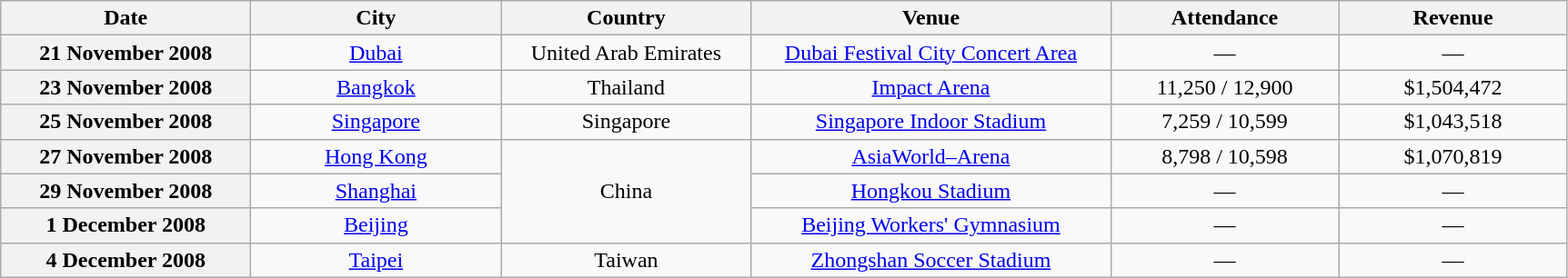<table class="wikitable plainrowheaders" style="text-align:center;">
<tr>
<th scope="col" style="width:11em;">Date</th>
<th scope="col" style="width:11em;">City</th>
<th scope="col" style="width:11em;">Country</th>
<th scope="col" style="width:16em;">Venue</th>
<th scope="col" style="width:10em;">Attendance</th>
<th scope="col" style="width:10em;">Revenue</th>
</tr>
<tr>
<th scope="row">21 November 2008</th>
<td><a href='#'>Dubai</a></td>
<td>United Arab Emirates</td>
<td><a href='#'>Dubai Festival City Concert Area</a></td>
<td>—</td>
<td>—</td>
</tr>
<tr>
<th scope="row">23 November 2008</th>
<td><a href='#'>Bangkok</a></td>
<td>Thailand</td>
<td><a href='#'>Impact Arena</a></td>
<td>11,250 / 12,900</td>
<td>$1,504,472</td>
</tr>
<tr>
<th scope="row">25 November 2008</th>
<td><a href='#'>Singapore</a></td>
<td>Singapore</td>
<td><a href='#'>Singapore Indoor Stadium</a></td>
<td>7,259 / 10,599</td>
<td>$1,043,518</td>
</tr>
<tr>
<th scope="row">27 November 2008</th>
<td><a href='#'>Hong Kong</a></td>
<td rowspan="3">China</td>
<td><a href='#'>AsiaWorld–Arena</a></td>
<td>8,798 / 10,598</td>
<td>$1,070,819</td>
</tr>
<tr>
<th scope="row">29 November 2008</th>
<td><a href='#'>Shanghai</a></td>
<td><a href='#'>Hongkou Stadium</a></td>
<td>—</td>
<td>—</td>
</tr>
<tr>
<th scope="row">1 December 2008</th>
<td><a href='#'>Beijing</a></td>
<td><a href='#'>Beijing Workers' Gymnasium</a></td>
<td>—</td>
<td>—</td>
</tr>
<tr>
<th scope="row">4 December 2008</th>
<td><a href='#'>Taipei</a></td>
<td>Taiwan</td>
<td><a href='#'>Zhongshan Soccer Stadium</a></td>
<td>—</td>
<td>—</td>
</tr>
</table>
